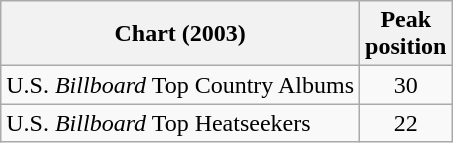<table class="wikitable">
<tr>
<th>Chart (2003)</th>
<th>Peak<br>position</th>
</tr>
<tr>
<td>U.S. <em>Billboard</em> Top Country Albums</td>
<td align="center">30</td>
</tr>
<tr>
<td>U.S. <em>Billboard</em> Top Heatseekers</td>
<td align="center">22</td>
</tr>
</table>
